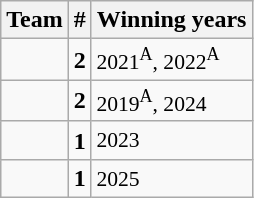<table class="wikitable sortable" style="text-align:center">
<tr>
<th>Team</th>
<th>#</th>
<th>Winning years</th>
</tr>
<tr>
<td style=><strong><a href='#'></a></strong></td>
<td><strong>2</strong></td>
<td style="font-size:90%;" align=left>2021<sup>A</sup>, 2022<sup>A</sup></td>
</tr>
<tr>
<td style=><strong><a href='#'></a></strong></td>
<td><strong>2</strong></td>
<td style="font-size:90%;" align=left>2019<sup>A</sup>, 2024</td>
</tr>
<tr>
<td style=><strong><a href='#'></a></strong></td>
<td><strong>1</strong></td>
<td style="font-size:90%;" align=left>2023</td>
</tr>
<tr>
<td style=><strong><a href='#'></a></strong></td>
<td><strong>1</strong></td>
<td style="font-size:90%;" align=left>2025</td>
</tr>
</table>
